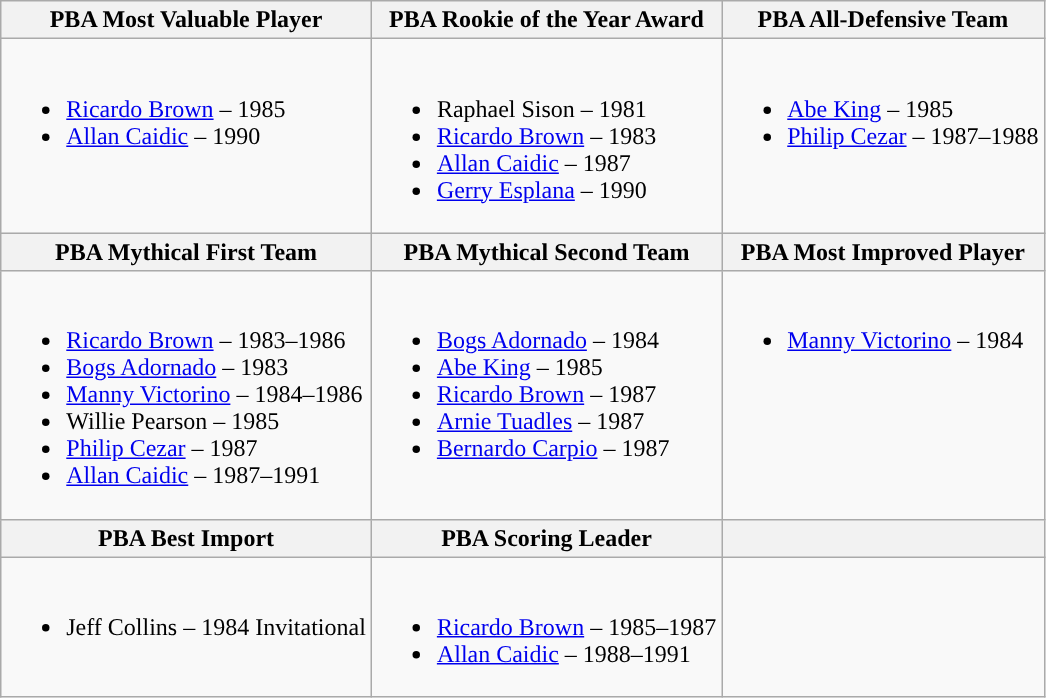<table class=wikitable>
<tr>
<th>PBA Most Valuable Player</th>
<th>PBA Rookie of the Year Award</th>
<th>PBA All-Defensive Team</th>
</tr>
<tr>
<td valign="top"><br><ul><li><a href='#'>Ricardo Brown</a> – 1985</li><li><a href='#'>Allan Caidic</a> – 1990</li></ul></td>
<td valign="top"><br><ul><li>Raphael Sison – 1981</li><li><a href='#'>Ricardo Brown</a> – 1983</li><li><a href='#'>Allan Caidic</a> – 1987</li><li><a href='#'>Gerry Esplana</a> – 1990</li></ul></td>
<td valign="top"><br><ul><li><a href='#'>Abe King</a> – 1985</li><li><a href='#'>Philip Cezar</a> – 1987–1988</li></ul></td>
</tr>
<tr>
<th>PBA Mythical First Team</th>
<th>PBA Mythical Second Team</th>
<th>PBA Most Improved Player</th>
</tr>
<tr>
<td valign="top"><br><ul><li><a href='#'>Ricardo Brown</a> – 1983–1986</li><li><a href='#'>Bogs Adornado</a> – 1983</li><li><a href='#'>Manny Victorino</a> – 1984–1986</li><li>Willie Pearson – 1985</li><li><a href='#'>Philip Cezar</a> – 1987</li><li><a href='#'>Allan Caidic</a> – 1987–1991</li></ul></td>
<td valign="top"><br><ul><li><a href='#'>Bogs Adornado</a> – 1984</li><li><a href='#'>Abe King</a> – 1985</li><li><a href='#'>Ricardo Brown</a> – 1987</li><li><a href='#'>Arnie Tuadles</a> – 1987</li><li><a href='#'>Bernardo Carpio</a> – 1987</li></ul></td>
<td valign="top"><br><ul><li><a href='#'>Manny Victorino</a> – 1984</li></ul></td>
</tr>
<tr>
<th>PBA Best Import</th>
<th>PBA Scoring Leader</th>
<th></th>
</tr>
<tr>
<td valign="top"><br><ul><li>Jeff Collins – 1984 Invitational</li></ul></td>
<td valign="top"><br><ul><li><a href='#'>Ricardo Brown</a> – 1985–1987</li><li><a href='#'>Allan Caidic</a> – 1988–1991</li></ul></td>
<td valign="top"></td>
</tr>
</table>
